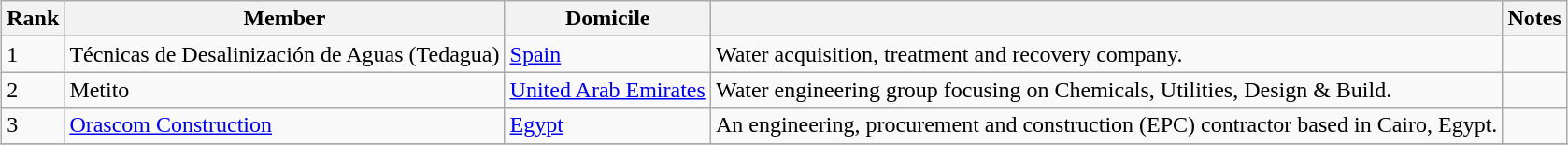<table class="wikitable sortable" style="margin: 0.5em auto">
<tr>
<th>Rank</th>
<th>Member</th>
<th>Domicile</th>
<th></th>
<th>Notes</th>
</tr>
<tr>
<td>1</td>
<td>Técnicas de Desalinización de Aguas (Tedagua)</td>
<td><a href='#'>Spain</a></td>
<td>Water acquisition, treatment and recovery company.</td>
<td></td>
</tr>
<tr>
<td>2</td>
<td>Metito</td>
<td><a href='#'>United Arab Emirates</a></td>
<td>Water engineering group focusing on Chemicals, Utilities, Design & Build.</td>
<td></td>
</tr>
<tr>
<td>3</td>
<td><a href='#'>Orascom Construction</a></td>
<td><a href='#'>Egypt</a></td>
<td>An engineering, procurement and construction (EPC) contractor based in Cairo, Egypt.</td>
<td></td>
</tr>
<tr>
</tr>
</table>
